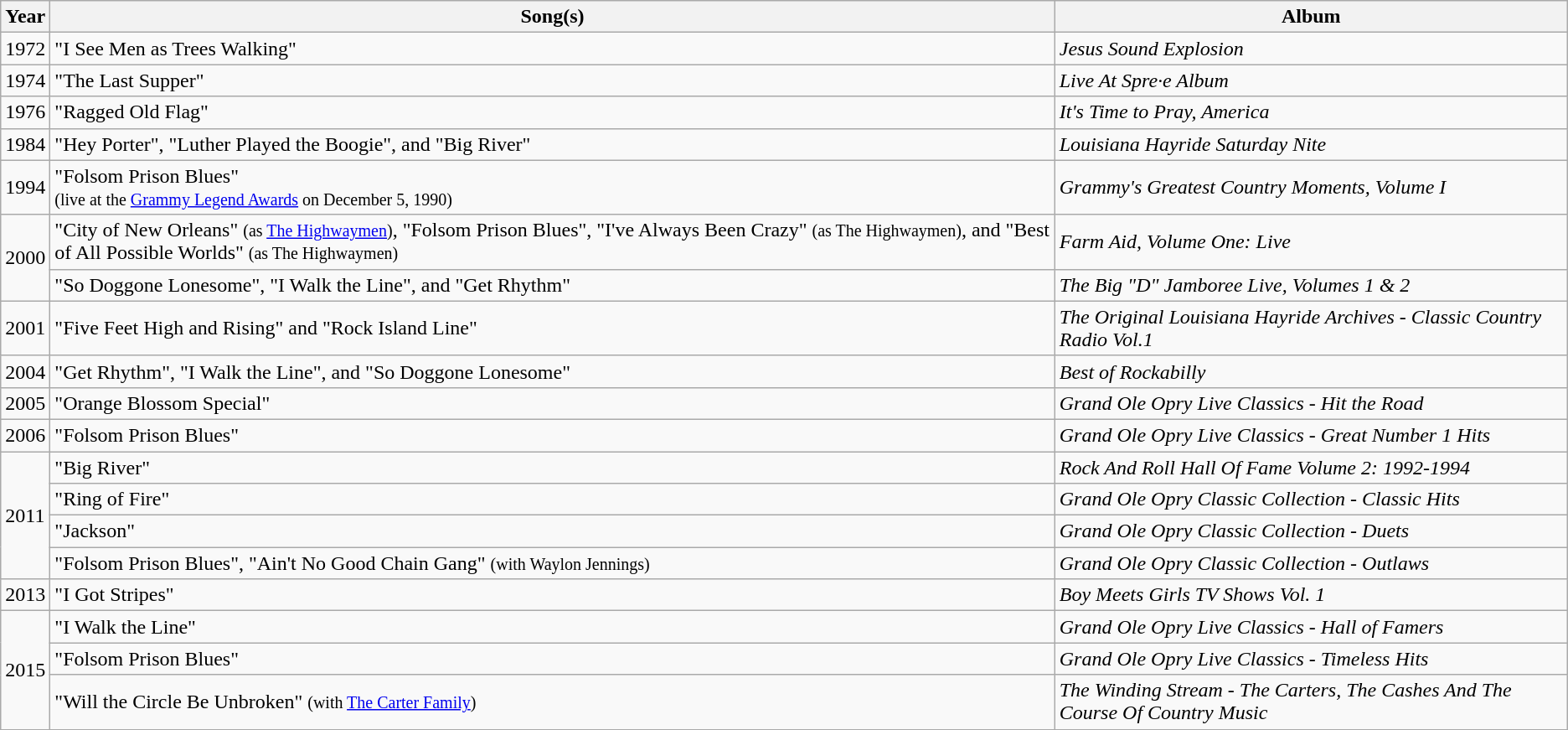<table class="wikitable">
<tr>
<th>Year</th>
<th>Song(s)</th>
<th>Album</th>
</tr>
<tr>
<td>1972</td>
<td>"I See Men as Trees Walking"</td>
<td><em>Jesus Sound Explosion</em></td>
</tr>
<tr>
<td>1974</td>
<td>"The Last Supper"</td>
<td><em>Live At Spre·e Album</em></td>
</tr>
<tr>
<td>1976</td>
<td>"Ragged Old Flag"</td>
<td><em>It's Time to Pray, America</em></td>
</tr>
<tr>
<td>1984</td>
<td>"Hey Porter", "Luther Played the Boogie", and "Big River"</td>
<td><em>Louisiana Hayride Saturday Nite</em></td>
</tr>
<tr>
<td>1994</td>
<td>"Folsom Prison Blues"<br><small>(live at the <a href='#'>Grammy Legend Awards</a> on December 5, 1990)</small></td>
<td><em>Grammy's Greatest Country Moments, Volume I</em></td>
</tr>
<tr>
<td rowspan="2">2000</td>
<td>"City of New Orleans" <small>(as <a href='#'>The Highwaymen</a>)</small>, "Folsom Prison Blues", "I've Always Been Crazy" <small>(as The Highwaymen)</small>, and "Best of All Possible Worlds" <small>(as The Highwaymen)</small></td>
<td><em>Farm Aid, Volume One: Live</em></td>
</tr>
<tr>
<td>"So Doggone Lonesome", "I Walk the Line", and "Get Rhythm"</td>
<td><em>The Big "D" Jamboree Live, Volumes 1 & 2</em></td>
</tr>
<tr>
<td>2001</td>
<td>"Five Feet High and Rising" and "Rock Island Line"</td>
<td><em>The Original Louisiana Hayride Archives - Classic Country Radio Vol.1</em></td>
</tr>
<tr>
<td>2004</td>
<td>"Get Rhythm", "I Walk the Line", and "So Doggone Lonesome"</td>
<td><em>Best of Rockabilly</em></td>
</tr>
<tr>
<td>2005</td>
<td>"Orange Blossom Special"</td>
<td><em>Grand Ole Opry Live Classics - Hit the Road</em></td>
</tr>
<tr>
<td>2006</td>
<td>"Folsom Prison Blues"</td>
<td><em>Grand Ole Opry Live Classics - Great Number 1 Hits</em></td>
</tr>
<tr>
<td rowspan="4">2011</td>
<td>"Big River"</td>
<td><em>Rock And Roll Hall Of Fame Volume 2: 1992-1994</em></td>
</tr>
<tr>
<td>"Ring of Fire"</td>
<td><em>Grand Ole Opry Classic Collection - Classic Hits</em></td>
</tr>
<tr>
<td>"Jackson"</td>
<td><em>Grand Ole Opry Classic Collection - Duets</em></td>
</tr>
<tr>
<td>"Folsom Prison Blues", "Ain't No Good Chain Gang" <small>(with Waylon Jennings)</small></td>
<td><em>Grand Ole Opry Classic Collection - Outlaws</em></td>
</tr>
<tr>
<td>2013</td>
<td>"I Got Stripes"</td>
<td><em>Boy Meets Girls TV Shows Vol. 1</em></td>
</tr>
<tr>
<td rowspan="3">2015</td>
<td>"I Walk the Line"</td>
<td><em>Grand Ole Opry Live Classics - Hall of Famers</em></td>
</tr>
<tr>
<td>"Folsom Prison Blues"</td>
<td><em>Grand Ole Opry Live Classics - Timeless Hits</em></td>
</tr>
<tr>
<td>"Will the Circle Be Unbroken" <small>(with <a href='#'>The Carter Family</a>)</small></td>
<td><em>The Winding Stream - The Carters, The Cashes And The Course Of Country Music</em></td>
</tr>
</table>
